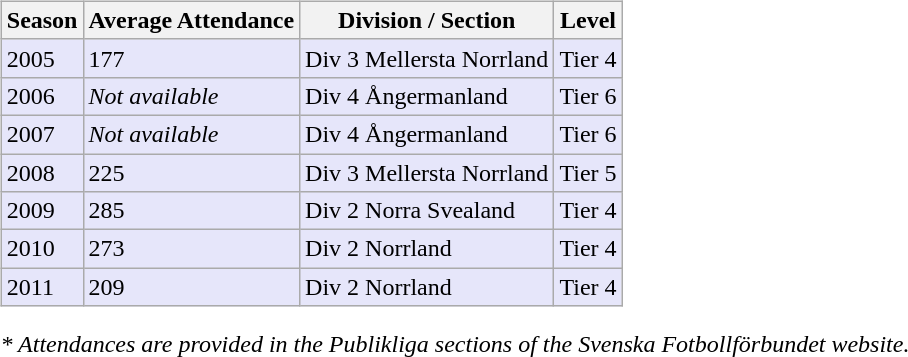<table>
<tr>
<td valign="top" width=0%><br><table class="wikitable">
<tr style="background:#f0f6fa;">
<th><strong>Season</strong></th>
<th><strong>Average Attendance</strong></th>
<th><strong>Division / Section</strong></th>
<th><strong>Level</strong></th>
</tr>
<tr>
<td style="background:#E6E6FA;">2005</td>
<td style="background:#E6E6FA;">177</td>
<td style="background:#E6E6FA;">Div 3 Mellersta Norrland</td>
<td style="background:#E6E6FA;">Tier 4</td>
</tr>
<tr>
<td style="background:#E6E6FA;">2006</td>
<td style="background:#E6E6FA;"><em>Not available</em></td>
<td style="background:#E6E6FA;">Div 4 Ångermanland</td>
<td style="background:#E6E6FA;">Tier 6</td>
</tr>
<tr>
<td style="background:#E6E6FA;">2007</td>
<td style="background:#E6E6FA;"><em>Not available</em></td>
<td style="background:#E6E6FA;">Div 4 Ångermanland</td>
<td style="background:#E6E6FA;">Tier 6</td>
</tr>
<tr>
<td style="background:#E6E6FA;">2008</td>
<td style="background:#E6E6FA;">225</td>
<td style="background:#E6E6FA;">Div 3 Mellersta Norrland</td>
<td style="background:#E6E6FA;">Tier 5</td>
</tr>
<tr>
<td style="background:#E6E6FA;">2009</td>
<td style="background:#E6E6FA;">285</td>
<td style="background:#E6E6FA;">Div 2 Norra Svealand</td>
<td style="background:#E6E6FA;">Tier 4</td>
</tr>
<tr>
<td style="background:#E6E6FA;">2010</td>
<td style="background:#E6E6FA;">273</td>
<td style="background:#E6E6FA;">Div 2 Norrland</td>
<td style="background:#E6E6FA;">Tier 4</td>
</tr>
<tr>
<td style="background:#E6E6FA;">2011</td>
<td style="background:#E6E6FA;">209</td>
<td style="background:#E6E6FA;">Div 2 Norrland</td>
<td style="background:#E6E6FA;">Tier 4</td>
</tr>
</table>
<em>* Attendances are provided in the Publikliga sections of the Svenska Fotbollförbundet website.</em> </td>
</tr>
</table>
